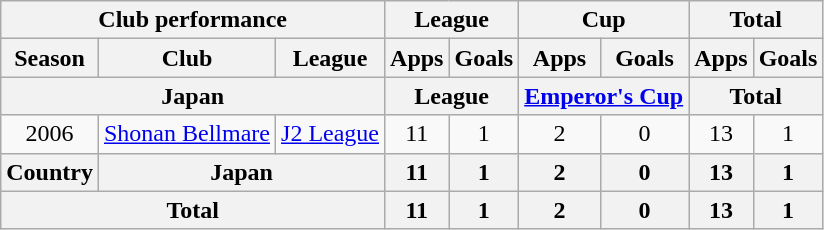<table class="wikitable" style="text-align:center;">
<tr>
<th colspan=3>Club performance</th>
<th colspan=2>League</th>
<th colspan=2>Cup</th>
<th colspan=2>Total</th>
</tr>
<tr>
<th>Season</th>
<th>Club</th>
<th>League</th>
<th>Apps</th>
<th>Goals</th>
<th>Apps</th>
<th>Goals</th>
<th>Apps</th>
<th>Goals</th>
</tr>
<tr>
<th colspan=3>Japan</th>
<th colspan=2>League</th>
<th colspan=2><a href='#'>Emperor's Cup</a></th>
<th colspan=2>Total</th>
</tr>
<tr>
<td>2006</td>
<td><a href='#'>Shonan Bellmare</a></td>
<td><a href='#'>J2 League</a></td>
<td>11</td>
<td>1</td>
<td>2</td>
<td>0</td>
<td>13</td>
<td>1</td>
</tr>
<tr>
<th rowspan=1>Country</th>
<th colspan=2>Japan</th>
<th>11</th>
<th>1</th>
<th>2</th>
<th>0</th>
<th>13</th>
<th>1</th>
</tr>
<tr>
<th colspan=3>Total</th>
<th>11</th>
<th>1</th>
<th>2</th>
<th>0</th>
<th>13</th>
<th>1</th>
</tr>
</table>
